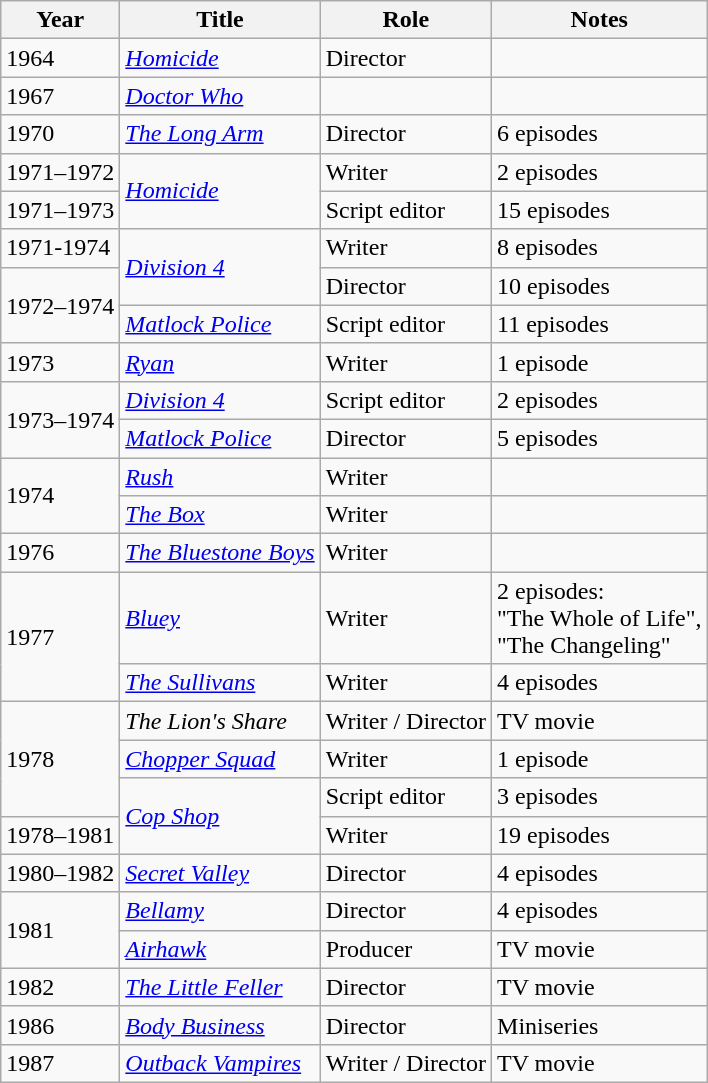<table class=wikitable>
<tr>
<th>Year</th>
<th>Title</th>
<th>Role</th>
<th>Notes</th>
</tr>
<tr>
<td>1964</td>
<td><em><a href='#'>Homicide</a></em></td>
<td>Director</td>
<td></td>
</tr>
<tr>
<td>1967</td>
<td><em><a href='#'>Doctor Who</a></em></td>
<td></td>
<td></td>
</tr>
<tr>
<td>1970</td>
<td><em><a href='#'>The Long Arm</a></em></td>
<td>Director</td>
<td>6 episodes</td>
</tr>
<tr>
<td>1971–1972</td>
<td rowspan=2><em><a href='#'>Homicide</a></em></td>
<td>Writer</td>
<td>2 episodes</td>
</tr>
<tr>
<td>1971–1973</td>
<td>Script editor</td>
<td>15 episodes</td>
</tr>
<tr>
<td>1971-1974</td>
<td rowspan=2><em><a href='#'>Division 4</a></em></td>
<td>Writer</td>
<td>8 episodes</td>
</tr>
<tr>
<td rowspan=2>1972–1974</td>
<td>Director</td>
<td>10 episodes</td>
</tr>
<tr>
<td><em><a href='#'>Matlock Police</a></em></td>
<td>Script editor</td>
<td>11 episodes</td>
</tr>
<tr>
<td>1973</td>
<td><em><a href='#'>Ryan</a></em></td>
<td>Writer</td>
<td>1 episode</td>
</tr>
<tr>
<td rowspan=2>1973–1974</td>
<td><em><a href='#'>Division 4</a></em></td>
<td>Script editor</td>
<td>2 episodes</td>
</tr>
<tr>
<td><em><a href='#'>Matlock Police</a></em></td>
<td>Director</td>
<td>5 episodes</td>
</tr>
<tr>
<td rowspan=2>1974</td>
<td><em><a href='#'>Rush</a></em></td>
<td>Writer</td>
<td></td>
</tr>
<tr>
<td><em><a href='#'>The Box</a></em></td>
<td>Writer</td>
<td></td>
</tr>
<tr>
<td>1976</td>
<td><em><a href='#'>The Bluestone Boys</a></em></td>
<td>Writer</td>
<td></td>
</tr>
<tr>
<td rowspan=2>1977</td>
<td><em><a href='#'>Bluey</a></em></td>
<td>Writer</td>
<td>2 episodes:<br>"The Whole of Life",<br>"The Changeling"</td>
</tr>
<tr>
<td><em><a href='#'>The Sullivans</a></em></td>
<td>Writer</td>
<td>4 episodes</td>
</tr>
<tr>
<td rowspan=3>1978</td>
<td><em>The Lion's Share</em></td>
<td>Writer / Director</td>
<td>TV movie</td>
</tr>
<tr>
<td><em><a href='#'>Chopper Squad</a></em></td>
<td>Writer</td>
<td>1 episode</td>
</tr>
<tr>
<td rowspan=2><em><a href='#'>Cop Shop</a></em></td>
<td>Script editor</td>
<td>3 episodes</td>
</tr>
<tr>
<td>1978–1981</td>
<td>Writer</td>
<td>19 episodes</td>
</tr>
<tr>
<td>1980–1982</td>
<td><em><a href='#'>Secret Valley</a></em></td>
<td>Director</td>
<td>4 episodes</td>
</tr>
<tr>
<td rowspan=2>1981</td>
<td><em><a href='#'>Bellamy</a></em></td>
<td>Director</td>
<td>4 episodes</td>
</tr>
<tr>
<td><em><a href='#'>Airhawk</a></em></td>
<td>Producer</td>
<td>TV movie</td>
</tr>
<tr>
<td>1982</td>
<td><em><a href='#'>The Little Feller</a></em></td>
<td>Director</td>
<td>TV movie</td>
</tr>
<tr>
<td>1986</td>
<td><em><a href='#'>Body Business</a></em></td>
<td>Director</td>
<td>Miniseries</td>
</tr>
<tr>
<td>1987</td>
<td><em><a href='#'>Outback Vampires</a></em></td>
<td>Writer / Director</td>
<td>TV movie</td>
</tr>
</table>
